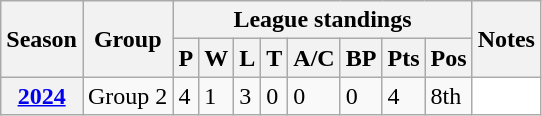<table class="wikitable sortable">
<tr>
<th scope="col" rowspan="2">Season</th>
<th scope="col" rowspan="2">Group</th>
<th scope="col" colspan="8">League standings</th>
<th scope="col" rowspan="2">Notes</th>
</tr>
<tr>
<th scope="col">P</th>
<th scope="col">W</th>
<th scope="col">L</th>
<th scope="col">T</th>
<th scope="col">A/C</th>
<th scope="col">BP</th>
<th scope="col">Pts</th>
<th scope="col">Pos</th>
</tr>
<tr>
<th scope="row"><a href='#'>2024</a></th>
<td>Group 2</td>
<td>4</td>
<td>1</td>
<td>3</td>
<td>0</td>
<td>0</td>
<td>0</td>
<td>4</td>
<td>8th</td>
<td style="background: white;"></td>
</tr>
</table>
